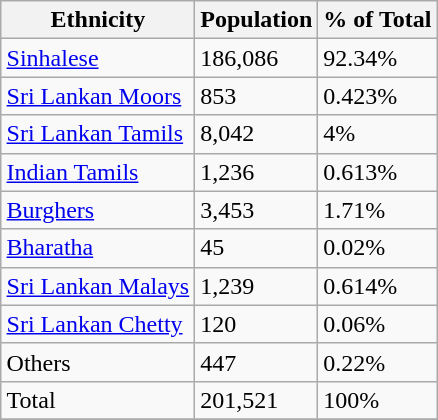<table class="wikitable" style="margin:1em auto;">
<tr>
<th>Ethnicity</th>
<th>Population</th>
<th>% of Total</th>
</tr>
<tr>
<td><a href='#'>Sinhalese</a></td>
<td>186,086</td>
<td>92.34%</td>
</tr>
<tr>
<td><a href='#'>Sri Lankan Moors</a></td>
<td>853</td>
<td>0.423%</td>
</tr>
<tr>
<td><a href='#'>Sri Lankan Tamils</a></td>
<td>8,042</td>
<td>4%</td>
</tr>
<tr>
<td><a href='#'>Indian Tamils</a></td>
<td>1,236</td>
<td>0.613%</td>
</tr>
<tr>
<td><a href='#'>Burghers</a></td>
<td>3,453</td>
<td>1.71%</td>
</tr>
<tr>
<td><a href='#'>Bharatha</a></td>
<td>45</td>
<td>0.02%</td>
</tr>
<tr>
<td><a href='#'>Sri Lankan Malays</a></td>
<td>1,239</td>
<td>0.614%</td>
</tr>
<tr>
<td><a href='#'>Sri Lankan Chetty</a></td>
<td>120</td>
<td>0.06%</td>
</tr>
<tr>
<td>Others</td>
<td>447</td>
<td>0.22%</td>
</tr>
<tr>
<td>Total</td>
<td>201,521</td>
<td>100%</td>
</tr>
<tr>
</tr>
</table>
